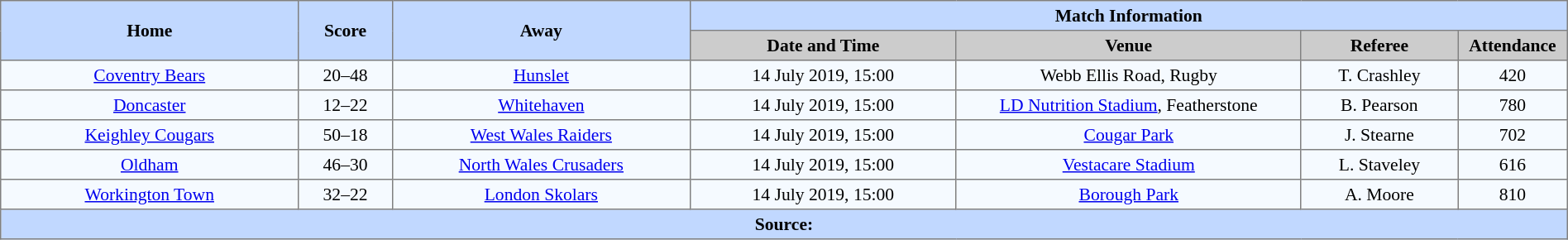<table border=1 style="border-collapse:collapse; font-size:90%; text-align:center;" cellpadding=3 cellspacing=0 width=100%>
<tr bgcolor=#C1D8FF>
<th rowspan=2 width=19%>Home</th>
<th rowspan=2 width=6%>Score</th>
<th rowspan=2 width=19%>Away</th>
<th colspan=4>Match Information</th>
</tr>
<tr bgcolor=#CCCCCC>
<th width=17%>Date and Time</th>
<th width=22%>Venue</th>
<th width=10%>Referee</th>
<th width=7%>Attendance</th>
</tr>
<tr bgcolor=#F5FAFF>
<td> <a href='#'>Coventry Bears</a></td>
<td>20–48</td>
<td> <a href='#'>Hunslet</a></td>
<td>14 July 2019, 15:00</td>
<td>Webb Ellis Road, Rugby</td>
<td>T. Crashley</td>
<td>420</td>
</tr>
<tr bgcolor=#F5FAFF>
<td> <a href='#'>Doncaster</a></td>
<td>12–22</td>
<td> <a href='#'>Whitehaven</a></td>
<td>14 July 2019, 15:00</td>
<td><a href='#'>LD Nutrition Stadium</a>, Featherstone</td>
<td>B. Pearson</td>
<td>780</td>
</tr>
<tr bgcolor=#F5FAFF>
<td> <a href='#'>Keighley Cougars</a></td>
<td>50–18</td>
<td> <a href='#'>West Wales Raiders</a></td>
<td>14 July 2019, 15:00</td>
<td><a href='#'>Cougar Park</a></td>
<td>J. Stearne</td>
<td>702</td>
</tr>
<tr bgcolor=#F5FAFF>
<td> <a href='#'>Oldham</a></td>
<td>46–30</td>
<td> <a href='#'>North Wales Crusaders</a></td>
<td>14 July 2019, 15:00</td>
<td><a href='#'>Vestacare Stadium</a></td>
<td>L. Staveley</td>
<td>616</td>
</tr>
<tr bgcolor=#F5FAFF>
<td> <a href='#'>Workington Town</a></td>
<td>32–22</td>
<td> <a href='#'>London Skolars</a></td>
<td>14 July 2019, 15:00</td>
<td><a href='#'>Borough Park</a></td>
<td>A. Moore</td>
<td>810</td>
</tr>
<tr style="background:#c1d8ff;">
<th colspan=7>Source:</th>
</tr>
</table>
